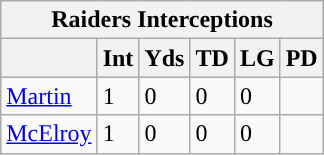<table class="wikitable">
<tr>
<th colspan="6">Raiders Interceptions</th>
</tr>
<tr>
<th></th>
<th>Int</th>
<th>Yds</th>
<th>TD</th>
<th>LG</th>
<th>PD</th>
</tr>
<tr>
<td><a href='#'>Martin</a></td>
<td>1</td>
<td>0</td>
<td>0</td>
<td>0</td>
<td></td>
</tr>
<tr>
<td><a href='#'>McElroy</a></td>
<td>1</td>
<td>0</td>
<td>0</td>
<td>0</td>
<td></td>
</tr>
</table>
